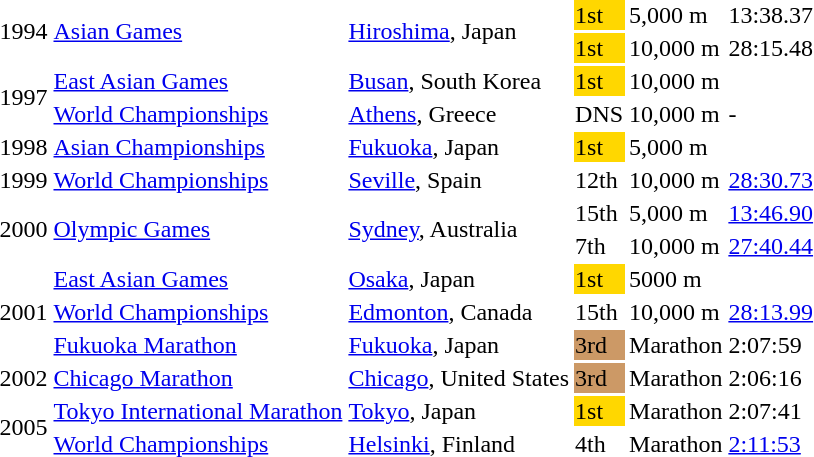<table>
<tr>
<td rowspan=2>1994</td>
<td rowspan=2><a href='#'>Asian Games</a></td>
<td rowspan=2><a href='#'>Hiroshima</a>, Japan</td>
<td bgcolor="gold">1st</td>
<td>5,000 m</td>
<td>13:38.37</td>
</tr>
<tr>
<td bgcolor="gold">1st</td>
<td>10,000 m</td>
<td>28:15.48</td>
</tr>
<tr>
<td rowspan=2>1997</td>
<td><a href='#'>East Asian Games</a></td>
<td><a href='#'>Busan</a>, South Korea</td>
<td bgcolor="gold">1st</td>
<td>10,000 m</td>
<td></td>
</tr>
<tr>
<td><a href='#'>World Championships</a></td>
<td><a href='#'>Athens</a>, Greece</td>
<td>DNS</td>
<td>10,000 m</td>
<td>-</td>
</tr>
<tr>
<td>1998</td>
<td><a href='#'>Asian Championships</a></td>
<td><a href='#'>Fukuoka</a>, Japan</td>
<td bgcolor="gold">1st</td>
<td>5,000 m</td>
<td></td>
</tr>
<tr>
<td>1999</td>
<td><a href='#'>World Championships</a></td>
<td><a href='#'>Seville</a>, Spain</td>
<td>12th</td>
<td>10,000 m</td>
<td><a href='#'>28:30.73</a></td>
</tr>
<tr>
<td rowspan=2>2000</td>
<td rowspan=2><a href='#'>Olympic Games</a></td>
<td rowspan=2><a href='#'>Sydney</a>, Australia</td>
<td>15th</td>
<td>5,000 m</td>
<td><a href='#'>13:46.90</a></td>
</tr>
<tr>
<td>7th</td>
<td>10,000 m</td>
<td><a href='#'>27:40.44</a></td>
</tr>
<tr>
<td rowspan=3>2001</td>
<td><a href='#'>East Asian Games</a></td>
<td><a href='#'>Osaka</a>, Japan</td>
<td bgcolor="gold">1st</td>
<td>5000 m</td>
<td></td>
</tr>
<tr>
<td><a href='#'>World Championships</a></td>
<td><a href='#'>Edmonton</a>, Canada</td>
<td>15th</td>
<td>10,000 m</td>
<td><a href='#'>28:13.99</a></td>
</tr>
<tr>
<td><a href='#'>Fukuoka Marathon</a></td>
<td><a href='#'>Fukuoka</a>, Japan</td>
<td bgcolor="cc9966">3rd</td>
<td>Marathon</td>
<td>2:07:59</td>
</tr>
<tr>
<td>2002</td>
<td><a href='#'>Chicago Marathon</a></td>
<td><a href='#'>Chicago</a>, United States</td>
<td bgcolor=cc9966>3rd</td>
<td>Marathon</td>
<td>2:06:16</td>
</tr>
<tr>
<td rowspan=2>2005</td>
<td><a href='#'>Tokyo International Marathon</a></td>
<td><a href='#'>Tokyo</a>, Japan</td>
<td bgcolor="gold">1st</td>
<td>Marathon</td>
<td>2:07:41</td>
</tr>
<tr>
<td><a href='#'>World Championships</a></td>
<td><a href='#'>Helsinki</a>, Finland</td>
<td>4th</td>
<td>Marathon</td>
<td><a href='#'>2:11:53</a></td>
</tr>
</table>
